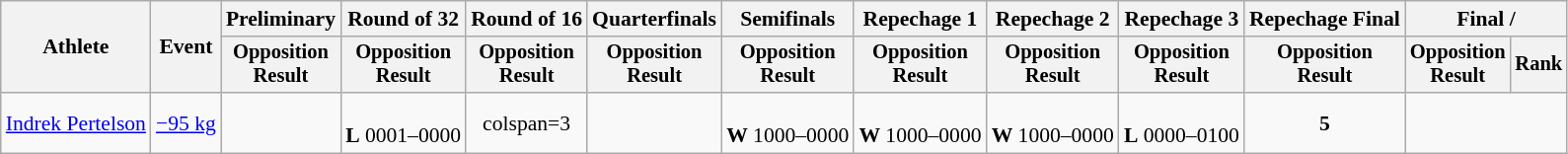<table class="wikitable" style="font-size:90%">
<tr>
<th rowspan="2">Athlete</th>
<th rowspan="2">Event</th>
<th>Preliminary</th>
<th>Round of 32</th>
<th>Round of 16</th>
<th>Quarterfinals</th>
<th>Semifinals</th>
<th>Repechage 1</th>
<th>Repechage 2</th>
<th>Repechage 3</th>
<th>Repechage Final</th>
<th colspan=2>Final / </th>
</tr>
<tr style="font-size:95%">
<th>Opposition<br>Result</th>
<th>Opposition<br>Result</th>
<th>Opposition<br>Result</th>
<th>Opposition<br>Result</th>
<th>Opposition<br>Result</th>
<th>Opposition<br>Result</th>
<th>Opposition<br>Result</th>
<th>Opposition<br>Result</th>
<th>Opposition<br>Result</th>
<th>Opposition<br>Result</th>
<th>Rank</th>
</tr>
<tr align=center>
<td align=left><a href='#'>Indrek Pertelson</a></td>
<td align=left><a href='#'>−95 kg</a></td>
<td></td>
<td><br><strong>L</strong> 0001–0000</td>
<td>colspan=3 </td>
<td></td>
<td><br><strong>W</strong> 1000–0000</td>
<td><br><strong>W</strong> 1000–0000</td>
<td><br><strong>W</strong> 1000–0000</td>
<td><br><strong>L</strong> 0000–0100</td>
<td><strong>5</strong></td>
</tr>
</table>
